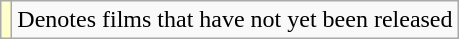<table class="wikitable">
<tr>
<td style="background:#ffc;"></td>
<td>Denotes films that have not yet been released</td>
</tr>
</table>
